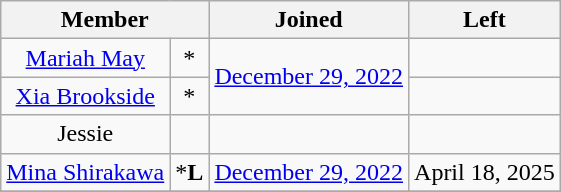<table class="wikitable sortable" style="text-align:center;">
<tr>
<th colspan="2">Member</th>
<th>Joined</th>
<th>Left</th>
</tr>
<tr>
<td><a href='#'>Mariah May</a></td>
<td>*</td>
<td rowspan=2><a href='#'>December 29, 2022</a></td>
<td></td>
</tr>
<tr>
<td><a href='#'>Xia Brookside</a></td>
<td>*</td>
<td></td>
</tr>
<tr>
<td>Jessie</td>
<td></td>
<td></td>
<td></td>
</tr>
<tr>
<td><a href='#'>Mina Shirakawa</a></td>
<td>*<strong>L</strong></td>
<td><a href='#'>December 29, 2022</a></td>
<td>April 18, 2025</td>
</tr>
<tr>
</tr>
</table>
